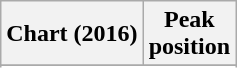<table class="wikitable sortable plainrowheaders" style="text-align:center">
<tr>
<th scope="col">Chart (2016)</th>
<th scope="col">Peak<br> position</th>
</tr>
<tr>
</tr>
<tr>
</tr>
</table>
